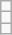<table class="wikitable">
<tr>
<td></td>
</tr>
<tr>
<td></td>
</tr>
<tr>
<td></td>
</tr>
</table>
